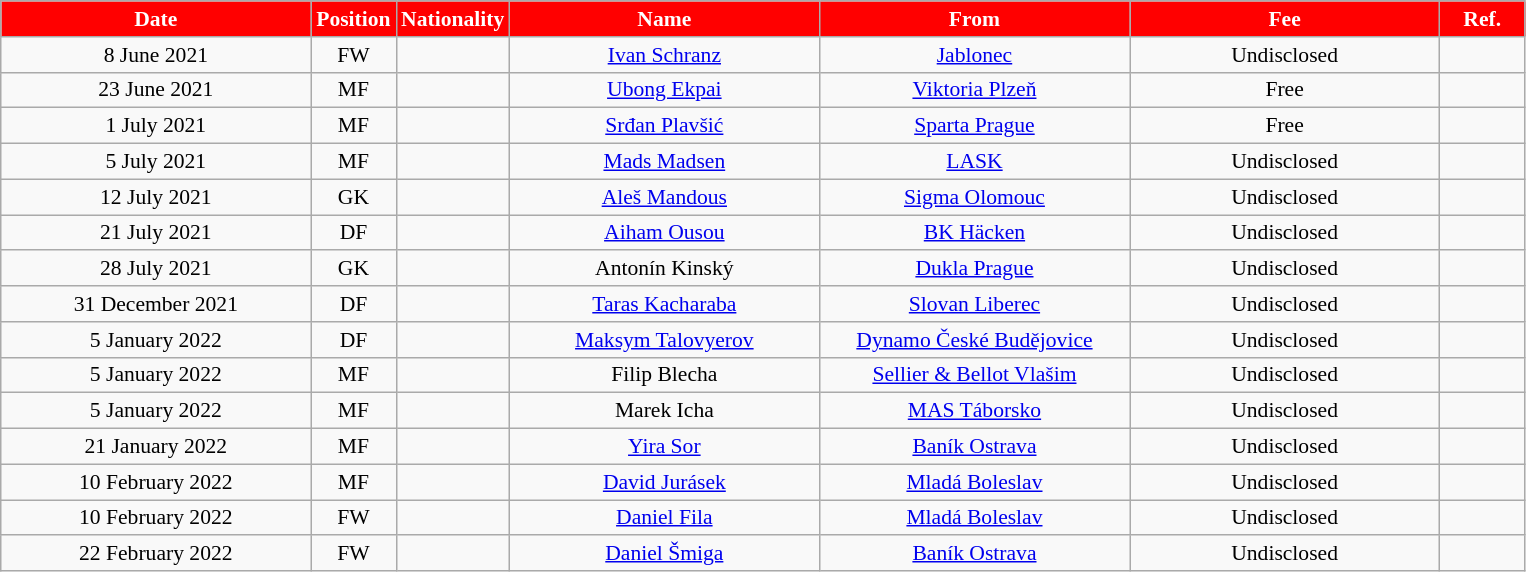<table class="wikitable"  style="text-align:center; font-size:90%; ">
<tr>
<th style="background:#ff0000; color:white; width:200px;">Date</th>
<th style="background:#ff0000; color:white; width:50px;">Position</th>
<th style="background:#ff0000; color:white; width:50px;">Nationality</th>
<th style="background:#ff0000; color:white; width:200px;">Name</th>
<th style="background:#ff0000; color:white; width:200px;">From</th>
<th style="background:#ff0000; color:white; width:200px;">Fee</th>
<th style="background:#ff0000; color:white; width:50px;">Ref.</th>
</tr>
<tr>
<td>8 June 2021</td>
<td>FW</td>
<td></td>
<td><a href='#'>Ivan Schranz</a></td>
<td><a href='#'>Jablonec</a></td>
<td>Undisclosed</td>
<td></td>
</tr>
<tr>
<td>23 June 2021</td>
<td>MF</td>
<td></td>
<td><a href='#'>Ubong Ekpai</a></td>
<td><a href='#'>Viktoria Plzeň</a></td>
<td>Free</td>
<td></td>
</tr>
<tr>
<td>1 July 2021</td>
<td>MF</td>
<td></td>
<td><a href='#'>Srđan Plavšić</a></td>
<td><a href='#'>Sparta Prague</a></td>
<td>Free</td>
<td></td>
</tr>
<tr>
<td>5 July 2021</td>
<td>MF</td>
<td></td>
<td><a href='#'>Mads Madsen</a></td>
<td><a href='#'>LASK</a></td>
<td>Undisclosed</td>
<td></td>
</tr>
<tr>
<td>12 July 2021</td>
<td>GK</td>
<td></td>
<td><a href='#'>Aleš Mandous</a></td>
<td><a href='#'>Sigma Olomouc</a></td>
<td>Undisclosed</td>
<td></td>
</tr>
<tr>
<td>21 July 2021</td>
<td>DF</td>
<td></td>
<td><a href='#'>Aiham Ousou</a></td>
<td><a href='#'>BK Häcken</a></td>
<td>Undisclosed</td>
<td></td>
</tr>
<tr>
<td>28 July 2021</td>
<td>GK</td>
<td></td>
<td>Antonín Kinský</td>
<td><a href='#'>Dukla Prague</a></td>
<td>Undisclosed</td>
<td></td>
</tr>
<tr>
<td>31 December 2021</td>
<td>DF</td>
<td></td>
<td><a href='#'>Taras Kacharaba</a></td>
<td><a href='#'>Slovan Liberec</a></td>
<td>Undisclosed</td>
<td></td>
</tr>
<tr>
<td>5 January 2022</td>
<td>DF</td>
<td></td>
<td><a href='#'>Maksym Talovyerov</a></td>
<td><a href='#'>Dynamo České Budějovice</a></td>
<td>Undisclosed</td>
<td></td>
</tr>
<tr>
<td>5 January 2022</td>
<td>MF</td>
<td></td>
<td>Filip Blecha</td>
<td><a href='#'>Sellier & Bellot Vlašim</a></td>
<td>Undisclosed</td>
<td></td>
</tr>
<tr>
<td>5 January 2022</td>
<td>MF</td>
<td></td>
<td>Marek Icha</td>
<td><a href='#'>MAS Táborsko</a></td>
<td>Undisclosed</td>
<td></td>
</tr>
<tr>
<td>21 January 2022</td>
<td>MF</td>
<td></td>
<td><a href='#'>Yira Sor</a></td>
<td><a href='#'>Baník Ostrava</a></td>
<td>Undisclosed</td>
<td></td>
</tr>
<tr>
<td>10 February 2022</td>
<td>MF</td>
<td></td>
<td><a href='#'>David Jurásek</a></td>
<td><a href='#'>Mladá Boleslav</a></td>
<td>Undisclosed</td>
<td></td>
</tr>
<tr>
<td>10 February 2022</td>
<td>FW</td>
<td></td>
<td><a href='#'>Daniel Fila</a></td>
<td><a href='#'>Mladá Boleslav</a></td>
<td>Undisclosed</td>
<td></td>
</tr>
<tr>
<td>22 February 2022</td>
<td>FW</td>
<td></td>
<td><a href='#'>Daniel Šmiga</a></td>
<td><a href='#'>Baník Ostrava</a></td>
<td>Undisclosed</td>
<td></td>
</tr>
</table>
